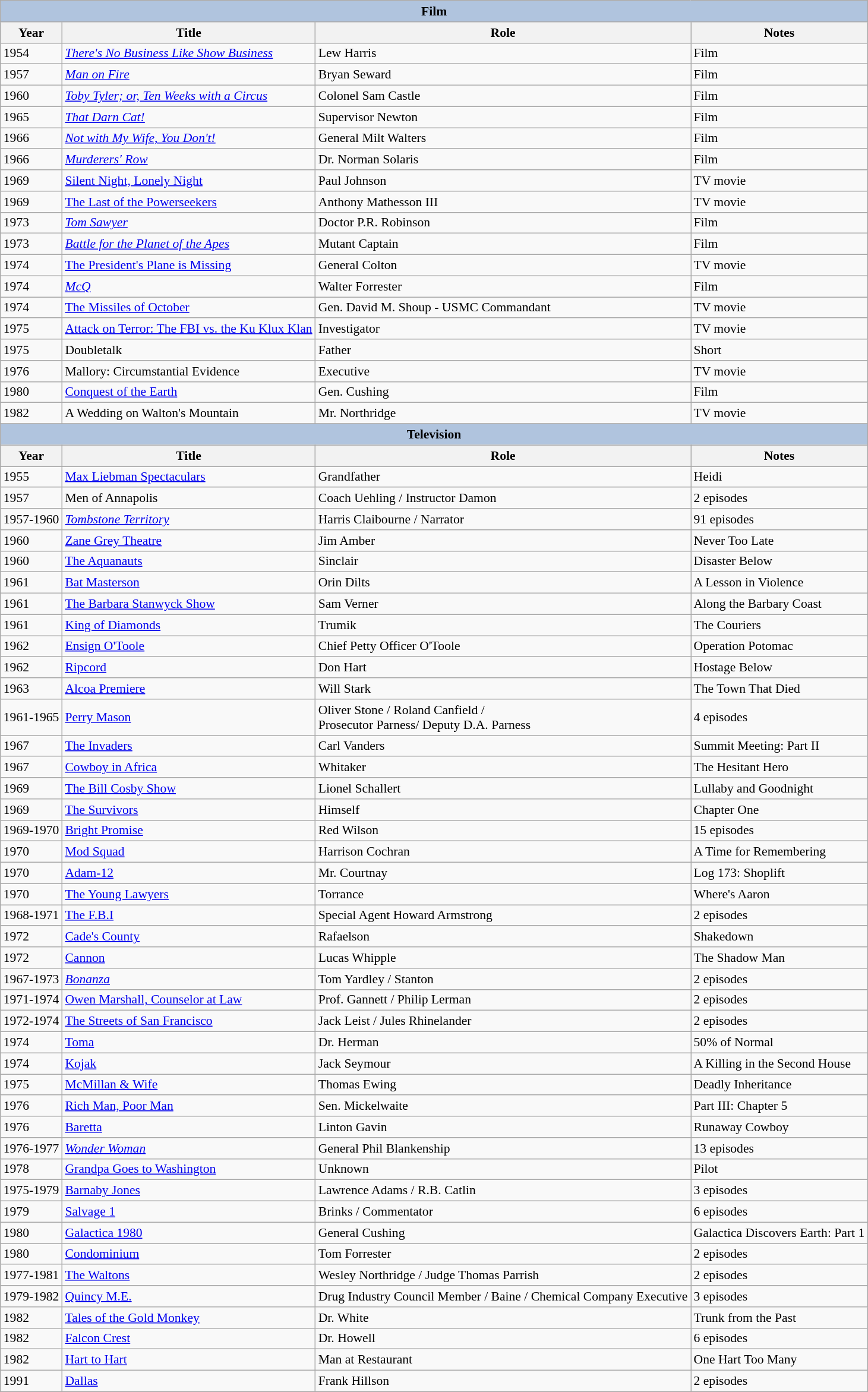<table class="wikitable" style="font-size: 90%;">
<tr>
<th colspan="4" style="background: LightSteelBlue;">Film</th>
</tr>
<tr>
<th>Year</th>
<th>Title</th>
<th>Role</th>
<th>Notes</th>
</tr>
<tr>
<td>1954</td>
<td><em><a href='#'>There's No Business Like Show Business</a></em></td>
<td>Lew Harris</td>
<td>Film</td>
</tr>
<tr>
<td>1957</td>
<td><em><a href='#'>Man on Fire</a></em></td>
<td>Bryan Seward</td>
<td>Film</td>
</tr>
<tr>
<td>1960</td>
<td><em><a href='#'>Toby Tyler; or, Ten Weeks with a Circus</a></em></td>
<td>Colonel Sam Castle</td>
<td>Film</td>
</tr>
<tr>
<td>1965</td>
<td><em><a href='#'>That Darn Cat!</a></em></td>
<td>Supervisor Newton</td>
<td>Film</td>
</tr>
<tr>
<td>1966</td>
<td><em><a href='#'>Not with My Wife, You Don't!</a></em></td>
<td>General Milt Walters</td>
<td>Film</td>
</tr>
<tr>
<td>1966</td>
<td><em><a href='#'>Murderers' Row</a></em></td>
<td>Dr. Norman Solaris</td>
<td>Film</td>
</tr>
<tr>
<td>1969</td>
<td><a href='#'>Silent Night, Lonely Night</a></td>
<td>Paul Johnson</td>
<td>TV movie</td>
</tr>
<tr>
<td>1969</td>
<td><a href='#'>The Last of the Powerseekers</a></td>
<td>Anthony Mathesson III</td>
<td>TV movie</td>
</tr>
<tr>
<td>1973</td>
<td><em><a href='#'>Tom Sawyer</a></em></td>
<td>Doctor P.R. Robinson</td>
<td>Film</td>
</tr>
<tr>
<td>1973</td>
<td><em><a href='#'>Battle for the Planet of the Apes</a></em></td>
<td>Mutant Captain</td>
<td>Film</td>
</tr>
<tr>
<td>1974</td>
<td><a href='#'>The President's Plane is Missing</a></td>
<td>General Colton</td>
<td>TV movie</td>
</tr>
<tr>
<td>1974</td>
<td><em><a href='#'>McQ</a></em></td>
<td>Walter Forrester</td>
<td>Film</td>
</tr>
<tr>
<td>1974</td>
<td><a href='#'>The Missiles of October</a></td>
<td>Gen. David M. Shoup - USMC Commandant</td>
<td>TV movie</td>
</tr>
<tr>
<td>1975</td>
<td><a href='#'>Attack on Terror: The FBI vs. the Ku Klux Klan</a></td>
<td>Investigator</td>
<td>TV movie</td>
</tr>
<tr>
<td>1975</td>
<td>Doubletalk</td>
<td>Father</td>
<td>Short</td>
</tr>
<tr>
<td>1976</td>
<td>Mallory: Circumstantial Evidence</td>
<td>Executive</td>
<td>TV movie</td>
</tr>
<tr>
<td>1980</td>
<td><a href='#'>Conquest of the Earth</a></td>
<td>Gen. Cushing</td>
<td>Film</td>
</tr>
<tr>
<td>1982</td>
<td>A Wedding on Walton's Mountain</td>
<td>Mr. Northridge</td>
<td>TV movie</td>
</tr>
<tr>
</tr>
<tr>
<th colspan="4" style="background: LightSteelBlue;">Television</th>
</tr>
<tr>
<th>Year</th>
<th>Title</th>
<th>Role</th>
<th>Notes</th>
</tr>
<tr>
<td>1955</td>
<td><a href='#'>Max Liebman Spectaculars</a></td>
<td>Grandfather</td>
<td>Heidi</td>
</tr>
<tr>
<td>1957</td>
<td>Men of Annapolis</td>
<td>Coach Uehling / Instructor Damon</td>
<td>2 episodes</td>
</tr>
<tr>
<td>1957-1960</td>
<td><em><a href='#'>Tombstone Territory</a></em></td>
<td>Harris Claibourne / Narrator</td>
<td>91 episodes</td>
</tr>
<tr>
<td>1960</td>
<td><a href='#'>Zane Grey Theatre</a></td>
<td>Jim Amber</td>
<td>Never Too Late</td>
</tr>
<tr>
<td>1960</td>
<td><a href='#'>The Aquanauts</a></td>
<td>Sinclair</td>
<td>Disaster Below</td>
</tr>
<tr>
<td>1961</td>
<td><a href='#'>Bat Masterson</a></td>
<td>Orin Dilts</td>
<td>A Lesson in Violence</td>
</tr>
<tr>
<td>1961</td>
<td><a href='#'>The Barbara Stanwyck Show</a></td>
<td>Sam Verner</td>
<td>Along the Barbary Coast</td>
</tr>
<tr>
<td>1961</td>
<td><a href='#'>King of Diamonds</a></td>
<td>Trumik</td>
<td>The Couriers</td>
</tr>
<tr>
<td>1962</td>
<td><a href='#'>Ensign O'Toole</a></td>
<td>Chief Petty Officer O'Toole</td>
<td>Operation Potomac</td>
</tr>
<tr>
<td>1962</td>
<td><a href='#'>Ripcord</a></td>
<td>Don Hart</td>
<td>Hostage Below</td>
</tr>
<tr>
<td>1963</td>
<td><a href='#'>Alcoa Premiere</a></td>
<td>Will Stark</td>
<td>The Town That Died</td>
</tr>
<tr>
<td>1961-1965</td>
<td><a href='#'>Perry Mason</a></td>
<td>Oliver Stone / Roland Canfield /<br>Prosecutor Parness/ Deputy D.A. Parness</td>
<td>4 episodes</td>
</tr>
<tr>
<td>1967</td>
<td><a href='#'>The Invaders</a></td>
<td>Carl Vanders</td>
<td>Summit Meeting: Part II</td>
</tr>
<tr>
<td>1967</td>
<td><a href='#'>Cowboy in Africa</a></td>
<td>Whitaker</td>
<td>The Hesitant Hero</td>
</tr>
<tr>
<td>1969</td>
<td><a href='#'>The Bill Cosby Show</a></td>
<td>Lionel Schallert</td>
<td>Lullaby and Goodnight</td>
</tr>
<tr>
<td>1969</td>
<td><a href='#'>The Survivors</a></td>
<td>Himself</td>
<td>Chapter One</td>
</tr>
<tr>
<td>1969-1970</td>
<td><a href='#'>Bright Promise</a></td>
<td>Red Wilson</td>
<td>15 episodes</td>
</tr>
<tr>
<td>1970</td>
<td><a href='#'>Mod Squad</a></td>
<td>Harrison Cochran</td>
<td>A Time for Remembering</td>
</tr>
<tr>
<td>1970</td>
<td><a href='#'>Adam-12</a></td>
<td>Mr. Courtnay</td>
<td>Log 173: Shoplift</td>
</tr>
<tr>
<td>1970</td>
<td><a href='#'>The Young Lawyers</a></td>
<td>Torrance</td>
<td>Where's Aaron</td>
</tr>
<tr>
<td>1968-1971</td>
<td><a href='#'>The F.B.I</a></td>
<td>Special Agent Howard Armstrong</td>
<td>2 episodes</td>
</tr>
<tr>
<td>1972</td>
<td><a href='#'>Cade's County</a></td>
<td>Rafaelson</td>
<td>Shakedown</td>
</tr>
<tr>
<td>1972</td>
<td><a href='#'>Cannon</a></td>
<td>Lucas Whipple</td>
<td>The Shadow Man</td>
</tr>
<tr>
<td>1967-1973</td>
<td><em><a href='#'>Bonanza</a></em></td>
<td>Tom Yardley / Stanton</td>
<td>2 episodes</td>
</tr>
<tr>
<td>1971-1974</td>
<td><a href='#'>Owen Marshall, Counselor at Law</a></td>
<td>Prof. Gannett / Philip Lerman</td>
<td>2 episodes</td>
</tr>
<tr>
<td>1972-1974</td>
<td><a href='#'>The Streets of San Francisco</a></td>
<td>Jack Leist / Jules Rhinelander</td>
<td>2 episodes</td>
</tr>
<tr>
<td>1974</td>
<td><a href='#'>Toma</a></td>
<td>Dr. Herman</td>
<td>50% of Normal</td>
</tr>
<tr>
<td>1974</td>
<td><a href='#'>Kojak</a></td>
<td>Jack Seymour</td>
<td>A Killing in the Second House</td>
</tr>
<tr>
<td>1975</td>
<td><a href='#'>McMillan & Wife</a></td>
<td>Thomas Ewing</td>
<td>Deadly Inheritance</td>
</tr>
<tr>
<td>1976</td>
<td><a href='#'>Rich Man, Poor Man</a></td>
<td>Sen. Mickelwaite</td>
<td>Part III: Chapter 5</td>
</tr>
<tr>
<td>1976</td>
<td><a href='#'>Baretta</a></td>
<td>Linton Gavin</td>
<td>Runaway Cowboy</td>
</tr>
<tr>
<td>1976-1977</td>
<td><em><a href='#'>Wonder Woman</a></em></td>
<td>General Phil Blankenship</td>
<td>13 episodes</td>
</tr>
<tr>
<td>1978</td>
<td><a href='#'>Grandpa Goes to Washington</a></td>
<td>Unknown</td>
<td>Pilot</td>
</tr>
<tr>
<td>1975-1979</td>
<td><a href='#'>Barnaby Jones</a></td>
<td>Lawrence Adams / R.B. Catlin</td>
<td>3 episodes</td>
</tr>
<tr>
<td>1979</td>
<td><a href='#'>Salvage 1</a></td>
<td>Brinks / Commentator</td>
<td>6 episodes</td>
</tr>
<tr>
<td>1980</td>
<td><a href='#'>Galactica 1980</a></td>
<td>General Cushing</td>
<td>Galactica Discovers Earth: Part 1</td>
</tr>
<tr>
<td>1980</td>
<td><a href='#'>Condominium</a></td>
<td>Tom Forrester</td>
<td>2 episodes</td>
</tr>
<tr>
<td>1977-1981</td>
<td><a href='#'>The Waltons</a></td>
<td>Wesley Northridge / Judge Thomas Parrish</td>
<td>2 episodes</td>
</tr>
<tr>
<td>1979-1982</td>
<td><a href='#'>Quincy M.E.</a></td>
<td>Drug Industry Council Member / Baine / Chemical Company Executive</td>
<td>3 episodes</td>
</tr>
<tr>
<td>1982</td>
<td><a href='#'>Tales of the Gold Monkey</a></td>
<td>Dr. White</td>
<td>Trunk from the Past</td>
</tr>
<tr>
<td>1982</td>
<td><a href='#'>Falcon Crest</a></td>
<td>Dr. Howell</td>
<td>6 episodes</td>
</tr>
<tr>
<td>1982</td>
<td><a href='#'>Hart to Hart</a></td>
<td>Man at Restaurant</td>
<td>One Hart Too Many</td>
</tr>
<tr>
<td>1991</td>
<td><a href='#'>Dallas</a></td>
<td>Frank Hillson</td>
<td>2 episodes</td>
</tr>
</table>
